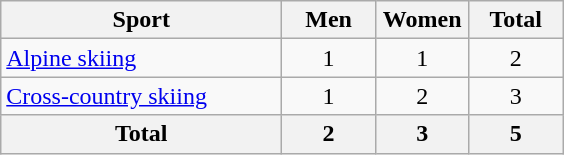<table class="wikitable sortable" style="text-align:center">
<tr>
<th width=180>Sport</th>
<th width=55>Men</th>
<th width=55>Women</th>
<th width=55>Total</th>
</tr>
<tr>
<td align=left><a href='#'>Alpine skiing</a></td>
<td>1</td>
<td>1</td>
<td>2</td>
</tr>
<tr>
<td align=left><a href='#'>Cross-country skiing</a></td>
<td>1</td>
<td>2</td>
<td>3</td>
</tr>
<tr>
<th>Total</th>
<th>2</th>
<th>3</th>
<th>5</th>
</tr>
</table>
